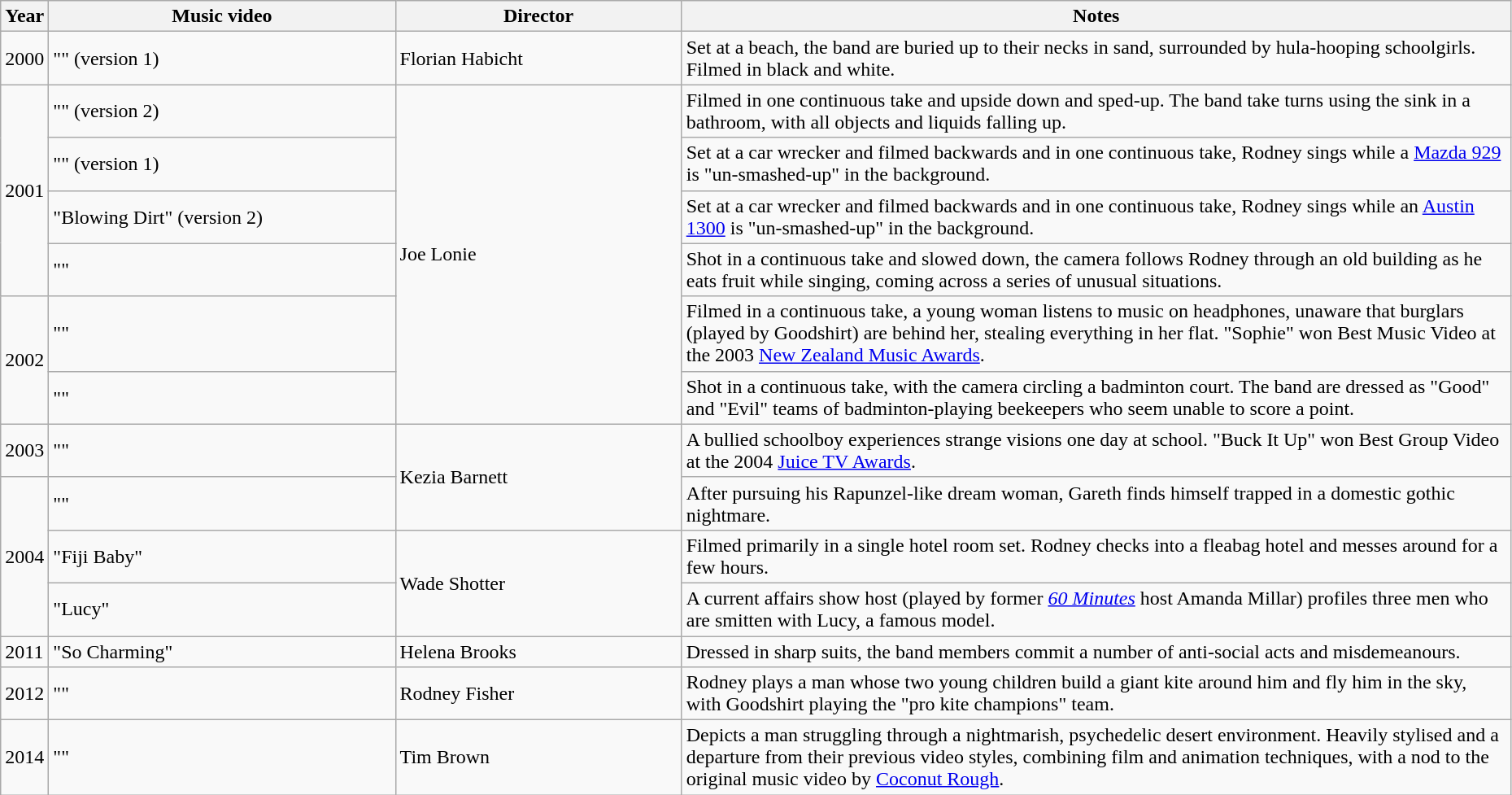<table class="wikitable plainrowheaders" width=98%>
<tr>
<th scope="col" width=3%>Year</th>
<th scope="col" width=23%>Music video</th>
<th scope="col" width=19%>Director</th>
<th scope="col" width=55%>Notes</th>
</tr>
<tr>
<td>2000</td>
<td>"" (version 1)</td>
<td>Florian Habicht</td>
<td>Set at a beach, the band are buried up to their necks in sand, surrounded by hula-hooping schoolgirls. Filmed in black and white.</td>
</tr>
<tr>
<td rowspan=4>2001</td>
<td>"" (version 2)</td>
<td rowspan=6>Joe Lonie</td>
<td>Filmed in one continuous take and upside down and sped-up. The band take turns using the sink in a bathroom, with all objects and liquids falling up.</td>
</tr>
<tr>
<td>"" (version 1)</td>
<td>Set at a car wrecker and filmed backwards and in one continuous take, Rodney sings while a <a href='#'>Mazda 929</a> is "un-smashed-up" in the background.</td>
</tr>
<tr>
<td>"Blowing Dirt" (version 2)</td>
<td>Set at a car wrecker and filmed backwards and in one continuous take, Rodney sings while an <a href='#'>Austin 1300</a> is "un-smashed-up" in the background.</td>
</tr>
<tr>
<td>""</td>
<td>Shot in a continuous take and slowed down, the camera follows Rodney through an old building as he eats fruit while singing, coming across a series of unusual situations.</td>
</tr>
<tr>
<td rowspan=2>2002</td>
<td>""</td>
<td>Filmed in a continuous take, a young woman listens to music on headphones, unaware that burglars (played by Goodshirt) are behind her, stealing everything in her flat. "Sophie" won Best Music Video at the 2003 <a href='#'>New Zealand Music Awards</a>.</td>
</tr>
<tr>
<td>""</td>
<td>Shot in a continuous take, with the camera circling a badminton court. The band are dressed as "Good" and "Evil" teams of badminton-playing beekeepers who seem unable to score a point.</td>
</tr>
<tr>
<td>2003</td>
<td>""</td>
<td rowspan=2>Kezia Barnett</td>
<td>A bullied schoolboy experiences strange visions one day at school. "Buck It Up" won Best Group Video at the 2004 <a href='#'>Juice TV Awards</a>.</td>
</tr>
<tr>
<td rowspan=3>2004</td>
<td>""</td>
<td>After pursuing his Rapunzel-like dream woman, Gareth finds himself trapped in a domestic gothic nightmare.</td>
</tr>
<tr>
<td>"Fiji Baby"</td>
<td rowspan=2>Wade Shotter</td>
<td>Filmed primarily in a single hotel room set. Rodney checks into a fleabag hotel and messes around for a few hours.</td>
</tr>
<tr>
<td>"Lucy"</td>
<td>A current affairs show host (played by former <em><a href='#'>60 Minutes</a></em> host Amanda Millar) profiles three men who are smitten with Lucy, a famous model.</td>
</tr>
<tr>
<td>2011</td>
<td>"So Charming"</td>
<td>Helena Brooks</td>
<td>Dressed in sharp suits, the band members commit a number of anti-social acts and misdemeanours.</td>
</tr>
<tr>
<td>2012</td>
<td>""</td>
<td>Rodney Fisher</td>
<td>Rodney plays a man whose two young children build a giant kite around him and fly him in the sky, with Goodshirt playing the "pro kite champions" team.</td>
</tr>
<tr>
<td>2014</td>
<td>""</td>
<td>Tim Brown</td>
<td>Depicts a man struggling through a nightmarish, psychedelic desert environment. Heavily stylised and a departure from their previous video styles, combining film and animation techniques, with a nod to the original music video by <a href='#'>Coconut Rough</a>.</td>
</tr>
</table>
